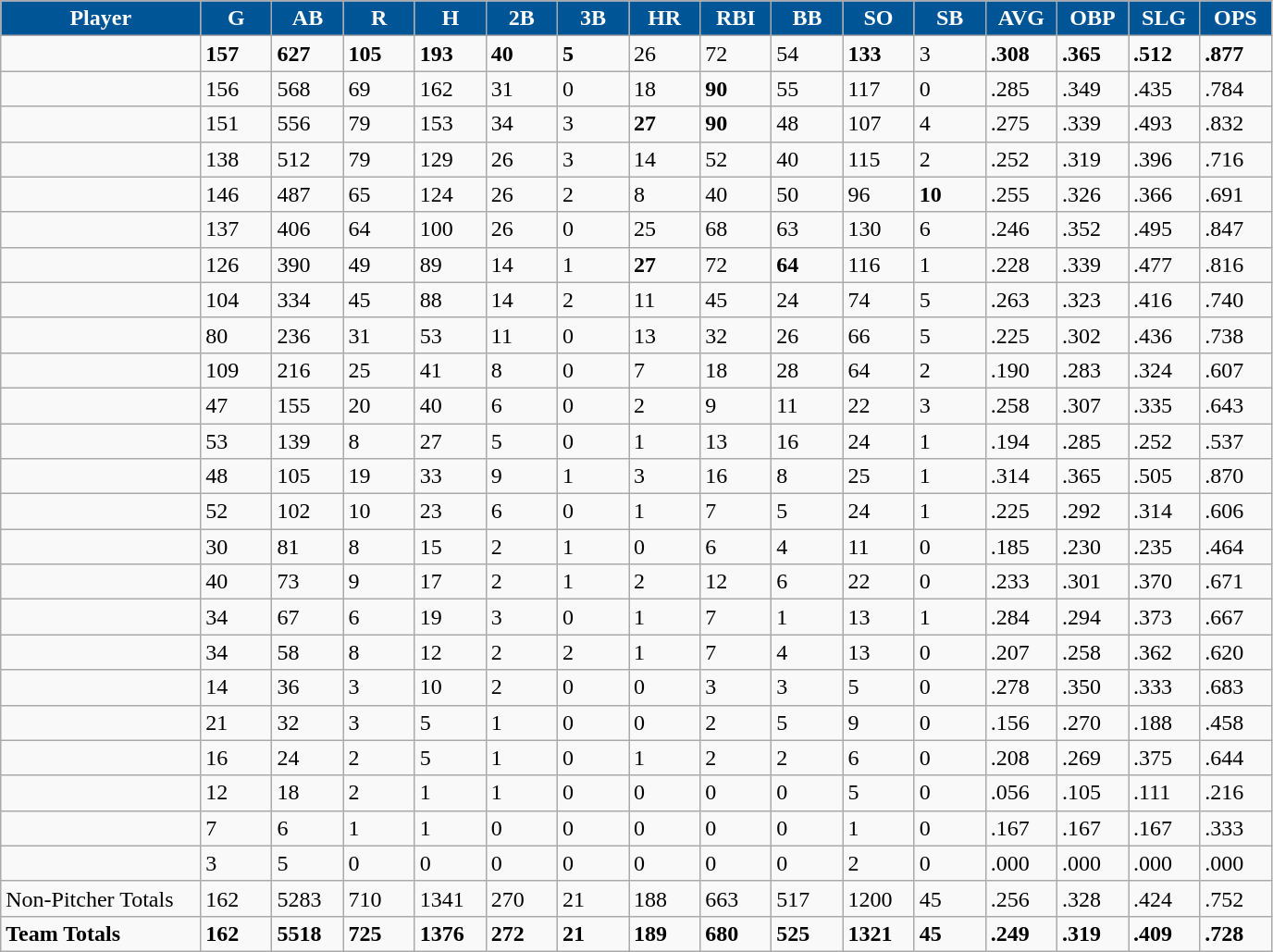<table class="wikitable sortable">
<tr>
<th style="background:#005596; color:#FFF; width:14%;">Player</th>
<th style="background:#005596; color:#FFF; width:5%;">G</th>
<th style="background:#005596; color:#FFF; width:5%;">AB</th>
<th style="background:#005596; color:#FFF; width:5%;">R</th>
<th style="background:#005596; color:#FFF; width:5%;">H</th>
<th style="background:#005596; color:#FFF; width:5%;">2B</th>
<th style="background:#005596; color:#FFF; width:5%;">3B</th>
<th style="background:#005596; color:#FFF; width:5%;">HR</th>
<th style="background:#005596; color:#FFF; width:5%;">RBI</th>
<th style="background:#005596; color:#FFF; width:5%;">BB</th>
<th style="background:#005596; color:#FFF; width:5%;">SO</th>
<th style="background:#005596; color:#FFF; width:5%;">SB</th>
<th style="background:#005596; color:#FFF; width:5%;">AVG</th>
<th style="background:#005596; color:#FFF; width:5%;">OBP</th>
<th style="background:#005596; color:#FFF; width:5%;">SLG</th>
<th style="background:#005596; color:#FFF; width:5%;">OPS</th>
</tr>
<tr>
<td></td>
<td><strong>157</strong></td>
<td><strong>627</strong></td>
<td><strong>105</strong></td>
<td><strong>193</strong></td>
<td><strong>40</strong></td>
<td><strong>5</strong></td>
<td>26</td>
<td>72</td>
<td>54</td>
<td><strong>133</strong></td>
<td>3</td>
<td><strong>.308</strong></td>
<td><strong>.365</strong></td>
<td><strong>.512</strong></td>
<td><strong>.877</strong></td>
</tr>
<tr>
<td></td>
<td>156</td>
<td>568</td>
<td>69</td>
<td>162</td>
<td>31</td>
<td>0</td>
<td>18</td>
<td><strong>90</strong></td>
<td>55</td>
<td>117</td>
<td>0</td>
<td>.285</td>
<td>.349</td>
<td>.435</td>
<td>.784</td>
</tr>
<tr>
<td></td>
<td>151</td>
<td>556</td>
<td>79</td>
<td>153</td>
<td>34</td>
<td>3</td>
<td><strong>27</strong></td>
<td><strong>90</strong></td>
<td>48</td>
<td>107</td>
<td>4</td>
<td>.275</td>
<td>.339</td>
<td>.493</td>
<td>.832</td>
</tr>
<tr>
<td></td>
<td>138</td>
<td>512</td>
<td>79</td>
<td>129</td>
<td>26</td>
<td>3</td>
<td>14</td>
<td>52</td>
<td>40</td>
<td>115</td>
<td>2</td>
<td>.252</td>
<td>.319</td>
<td>.396</td>
<td>.716</td>
</tr>
<tr>
<td></td>
<td>146</td>
<td>487</td>
<td>65</td>
<td>124</td>
<td>26</td>
<td>2</td>
<td>8</td>
<td>40</td>
<td>50</td>
<td>96</td>
<td><strong>10</strong></td>
<td>.255</td>
<td>.326</td>
<td>.366</td>
<td>.691</td>
</tr>
<tr>
<td></td>
<td>137</td>
<td>406</td>
<td>64</td>
<td>100</td>
<td>26</td>
<td>0</td>
<td>25</td>
<td>68</td>
<td>63</td>
<td>130</td>
<td>6</td>
<td>.246</td>
<td>.352</td>
<td>.495</td>
<td>.847</td>
</tr>
<tr>
<td></td>
<td>126</td>
<td>390</td>
<td>49</td>
<td>89</td>
<td>14</td>
<td>1</td>
<td><strong>27</strong></td>
<td>72</td>
<td><strong>64</strong></td>
<td>116</td>
<td>1</td>
<td>.228</td>
<td>.339</td>
<td>.477</td>
<td>.816</td>
</tr>
<tr>
<td></td>
<td>104</td>
<td>334</td>
<td>45</td>
<td>88</td>
<td>14</td>
<td>2</td>
<td>11</td>
<td>45</td>
<td>24</td>
<td>74</td>
<td>5</td>
<td>.263</td>
<td>.323</td>
<td>.416</td>
<td>.740</td>
</tr>
<tr>
<td></td>
<td>80</td>
<td>236</td>
<td>31</td>
<td>53</td>
<td>11</td>
<td>0</td>
<td>13</td>
<td>32</td>
<td>26</td>
<td>66</td>
<td>5</td>
<td>.225</td>
<td>.302</td>
<td>.436</td>
<td>.738</td>
</tr>
<tr>
<td></td>
<td>109</td>
<td>216</td>
<td>25</td>
<td>41</td>
<td>8</td>
<td>0</td>
<td>7</td>
<td>18</td>
<td>28</td>
<td>64</td>
<td>2</td>
<td>.190</td>
<td>.283</td>
<td>.324</td>
<td>.607</td>
</tr>
<tr>
<td></td>
<td>47</td>
<td>155</td>
<td>20</td>
<td>40</td>
<td>6</td>
<td>0</td>
<td>2</td>
<td>9</td>
<td>11</td>
<td>22</td>
<td>3</td>
<td>.258</td>
<td>.307</td>
<td>.335</td>
<td>.643</td>
</tr>
<tr>
<td></td>
<td>53</td>
<td>139</td>
<td>8</td>
<td>27</td>
<td>5</td>
<td>0</td>
<td>1</td>
<td>13</td>
<td>16</td>
<td>24</td>
<td>1</td>
<td>.194</td>
<td>.285</td>
<td>.252</td>
<td>.537</td>
</tr>
<tr>
<td></td>
<td>48</td>
<td>105</td>
<td>19</td>
<td>33</td>
<td>9</td>
<td>1</td>
<td>3</td>
<td>16</td>
<td>8</td>
<td>25</td>
<td>1</td>
<td>.314</td>
<td>.365</td>
<td>.505</td>
<td>.870</td>
</tr>
<tr>
<td></td>
<td>52</td>
<td>102</td>
<td>10</td>
<td>23</td>
<td>6</td>
<td>0</td>
<td>1</td>
<td>7</td>
<td>5</td>
<td>24</td>
<td>1</td>
<td>.225</td>
<td>.292</td>
<td>.314</td>
<td>.606</td>
</tr>
<tr>
<td></td>
<td>30</td>
<td>81</td>
<td>8</td>
<td>15</td>
<td>2</td>
<td>1</td>
<td>0</td>
<td>6</td>
<td>4</td>
<td>11</td>
<td>0</td>
<td>.185</td>
<td>.230</td>
<td>.235</td>
<td>.464</td>
</tr>
<tr>
<td></td>
<td>40</td>
<td>73</td>
<td>9</td>
<td>17</td>
<td>2</td>
<td>1</td>
<td>2</td>
<td>12</td>
<td>6</td>
<td>22</td>
<td>0</td>
<td>.233</td>
<td>.301</td>
<td>.370</td>
<td>.671</td>
</tr>
<tr>
<td></td>
<td>34</td>
<td>67</td>
<td>6</td>
<td>19</td>
<td>3</td>
<td>0</td>
<td>1</td>
<td>7</td>
<td>1</td>
<td>13</td>
<td>1</td>
<td>.284</td>
<td>.294</td>
<td>.373</td>
<td>.667</td>
</tr>
<tr>
<td></td>
<td>34</td>
<td>58</td>
<td>8</td>
<td>12</td>
<td>2</td>
<td>2</td>
<td>1</td>
<td>7</td>
<td>4</td>
<td>13</td>
<td>0</td>
<td>.207</td>
<td>.258</td>
<td>.362</td>
<td>.620</td>
</tr>
<tr>
<td></td>
<td>14</td>
<td>36</td>
<td>3</td>
<td>10</td>
<td>2</td>
<td>0</td>
<td>0</td>
<td>3</td>
<td>3</td>
<td>5</td>
<td>0</td>
<td>.278</td>
<td>.350</td>
<td>.333</td>
<td>.683</td>
</tr>
<tr>
<td></td>
<td>21</td>
<td>32</td>
<td>3</td>
<td>5</td>
<td>1</td>
<td>0</td>
<td>0</td>
<td>2</td>
<td>5</td>
<td>9</td>
<td>0</td>
<td>.156</td>
<td>.270</td>
<td>.188</td>
<td>.458</td>
</tr>
<tr>
<td></td>
<td>16</td>
<td>24</td>
<td>2</td>
<td>5</td>
<td>1</td>
<td>0</td>
<td>1</td>
<td>2</td>
<td>2</td>
<td>6</td>
<td>0</td>
<td>.208</td>
<td>.269</td>
<td>.375</td>
<td>.644</td>
</tr>
<tr>
<td></td>
<td>12</td>
<td>18</td>
<td>2</td>
<td>1</td>
<td>1</td>
<td>0</td>
<td>0</td>
<td>0</td>
<td>0</td>
<td>5</td>
<td>0</td>
<td>.056</td>
<td>.105</td>
<td>.111</td>
<td>.216</td>
</tr>
<tr>
<td></td>
<td>7</td>
<td>6</td>
<td>1</td>
<td>1</td>
<td>0</td>
<td>0</td>
<td>0</td>
<td>0</td>
<td>0</td>
<td>1</td>
<td>0</td>
<td>.167</td>
<td>.167</td>
<td>.167</td>
<td>.333</td>
</tr>
<tr>
<td></td>
<td>3</td>
<td>5</td>
<td>0</td>
<td>0</td>
<td>0</td>
<td>0</td>
<td>0</td>
<td>0</td>
<td>0</td>
<td>2</td>
<td>0</td>
<td>.000</td>
<td>.000</td>
<td>.000</td>
<td>.000</td>
</tr>
<tr>
<td>Non-Pitcher Totals</td>
<td>162</td>
<td>5283</td>
<td>710</td>
<td>1341</td>
<td>270</td>
<td>21</td>
<td>188</td>
<td>663</td>
<td>517</td>
<td>1200</td>
<td>45</td>
<td>.256</td>
<td>.328</td>
<td>.424</td>
<td>.752</td>
</tr>
<tr>
<td><strong>Team Totals</strong></td>
<td><strong>162</strong></td>
<td><strong>5518</strong></td>
<td><strong>725</strong></td>
<td><strong>1376</strong></td>
<td><strong>272</strong></td>
<td><strong>21</strong></td>
<td><strong>189</strong></td>
<td><strong>680</strong></td>
<td><strong>525</strong></td>
<td><strong>1321</strong></td>
<td><strong>45</strong></td>
<td><strong>.249</strong></td>
<td><strong>.319</strong></td>
<td><strong>.409</strong></td>
<td><strong>.728</strong></td>
</tr>
</table>
